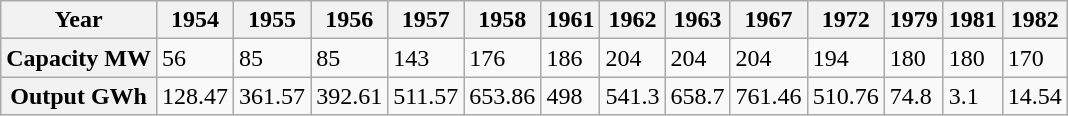<table class="wikitable">
<tr>
<th>Year</th>
<th>1954</th>
<th>1955</th>
<th>1956</th>
<th>1957</th>
<th>1958</th>
<th>1961</th>
<th>1962</th>
<th>1963</th>
<th>1967</th>
<th>1972</th>
<th>1979</th>
<th>1981</th>
<th>1982</th>
</tr>
<tr>
<th>Capacity MW</th>
<td>56</td>
<td>85</td>
<td>85</td>
<td>143</td>
<td>176</td>
<td>186</td>
<td>204</td>
<td>204</td>
<td>204</td>
<td>194</td>
<td>180</td>
<td>180</td>
<td>170</td>
</tr>
<tr>
<th>Output GWh</th>
<td>128.47</td>
<td>361.57</td>
<td>392.61</td>
<td>511.57</td>
<td>653.86</td>
<td>498</td>
<td>541.3</td>
<td>658.7</td>
<td>761.46</td>
<td>510.76</td>
<td>74.8</td>
<td>3.1</td>
<td>14.54</td>
</tr>
</table>
